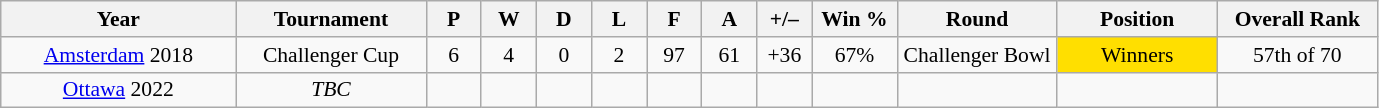<table class="wikitable" style="text-align: center;font-size:90%;">
<tr>
<th width=150>Year</th>
<th width=120>Tournament</th>
<th width=30>P</th>
<th width=30>W</th>
<th width=30>D</th>
<th width=30>L</th>
<th width=30>F</th>
<th width=30>A</th>
<th width=30>+/–</th>
<th width=50>Win %</th>
<th width=100>Round</th>
<th width=100>Position</th>
<th width=100>Overall Rank</th>
</tr>
<tr>
<td> <a href='#'>Amsterdam</a> 2018</td>
<td>Challenger Cup</td>
<td>6</td>
<td>4</td>
<td>0</td>
<td>2</td>
<td>97</td>
<td>61</td>
<td>+36</td>
<td>67%</td>
<td>Challenger Bowl</td>
<td bgcolor=#FFDF00>Winners</td>
<td>57th of 70</td>
</tr>
<tr>
<td> <a href='#'>Ottawa</a> 2022</td>
<td><em>TBC</em></td>
<td></td>
<td></td>
<td></td>
<td></td>
<td></td>
<td></td>
<td></td>
<td></td>
<td></td>
<td></td>
<td></td>
</tr>
</table>
